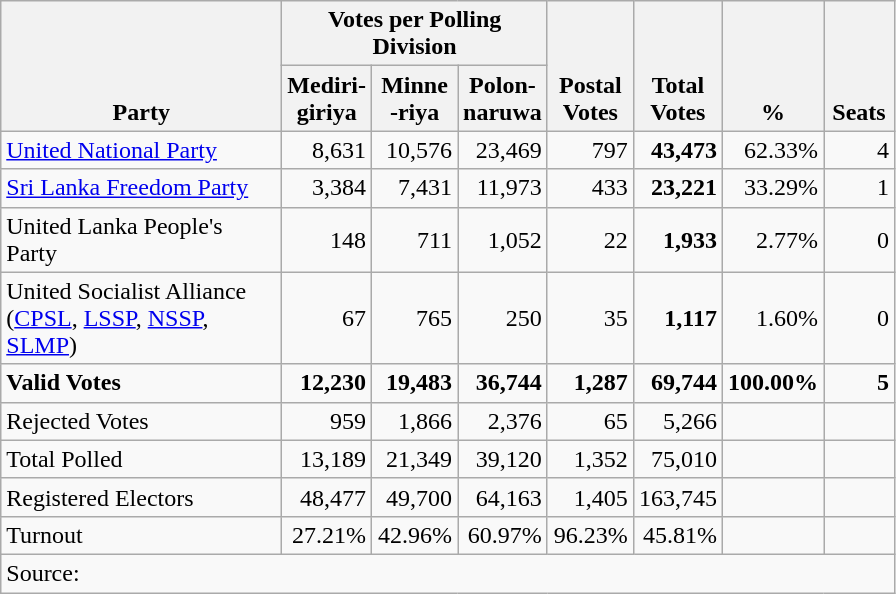<table class="wikitable" border="1" style="text-align:right;">
<tr>
<th align=left valign=bottom rowspan=2 width="180">Party</th>
<th colspan=3>Votes per Polling Division</th>
<th align=center valign=bottom rowspan=2 width="50">Postal<br>Votes</th>
<th align=center valign=bottom rowspan=2 width="50">Total Votes</th>
<th align=center valign=bottom rowspan=2 width="50">%</th>
<th align=center valign=bottom rowspan=2 width="40">Seats</th>
</tr>
<tr>
<th align=center valign=bottom width="50">Mediri-<br>giriya</th>
<th align=center valign=bottom width="50">Minne<br>-riya</th>
<th align=center valign=bottom width="50">Polon-<br>naruwa</th>
</tr>
<tr>
<td align=left><a href='#'>United National Party</a></td>
<td>8,631</td>
<td>10,576</td>
<td>23,469</td>
<td>797</td>
<td><strong>43,473</strong></td>
<td>62.33%</td>
<td>4</td>
</tr>
<tr>
<td align=left><a href='#'>Sri Lanka Freedom Party</a></td>
<td>3,384</td>
<td>7,431</td>
<td>11,973</td>
<td>433</td>
<td><strong>23,221</strong></td>
<td>33.29%</td>
<td>1</td>
</tr>
<tr>
<td align=left>United Lanka People's Party</td>
<td>148</td>
<td>711</td>
<td>1,052</td>
<td>22</td>
<td><strong>1,933</strong></td>
<td>2.77%</td>
<td>0</td>
</tr>
<tr>
<td align=left>United Socialist Alliance<br>(<a href='#'>CPSL</a>, <a href='#'>LSSP</a>, <a href='#'>NSSP</a>, <a href='#'>SLMP</a>)</td>
<td>67</td>
<td>765</td>
<td>250</td>
<td>35</td>
<td><strong>1,117</strong></td>
<td>1.60%</td>
<td>0</td>
</tr>
<tr>
<td align=left><strong>Valid Votes</strong></td>
<td><strong>12,230</strong></td>
<td><strong>19,483</strong></td>
<td><strong>36,744</strong></td>
<td><strong>1,287</strong></td>
<td><strong>69,744</strong></td>
<td><strong>100.00%</strong></td>
<td><strong>5</strong></td>
</tr>
<tr>
<td align=left>Rejected Votes</td>
<td>959</td>
<td>1,866</td>
<td>2,376</td>
<td>65</td>
<td>5,266</td>
<td></td>
<td></td>
</tr>
<tr>
<td align=left>Total Polled</td>
<td>13,189</td>
<td>21,349</td>
<td>39,120</td>
<td>1,352</td>
<td>75,010</td>
<td></td>
<td></td>
</tr>
<tr>
<td align=left>Registered Electors</td>
<td>48,477</td>
<td>49,700</td>
<td>64,163</td>
<td>1,405</td>
<td>163,745</td>
<td></td>
<td></td>
</tr>
<tr>
<td align=left>Turnout</td>
<td>27.21%</td>
<td>42.96%</td>
<td>60.97%</td>
<td>96.23%</td>
<td>45.81%</td>
<td></td>
<td></td>
</tr>
<tr>
<td align=left colspan=9>Source:</td>
</tr>
</table>
